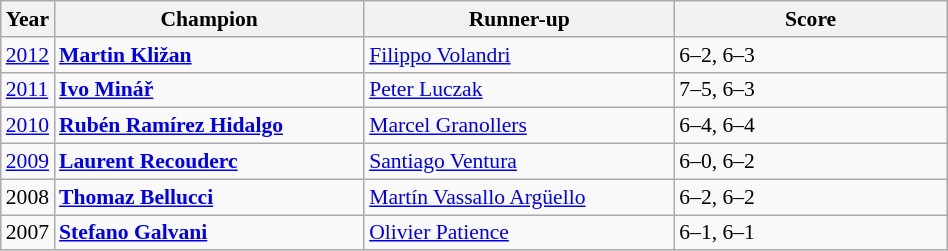<table class="wikitable" style="font-size:90%">
<tr>
<th>Year</th>
<th width="200">Champion</th>
<th width="200">Runner-up</th>
<th width="175">Score</th>
</tr>
<tr>
<td><a href='#'>2012</a></td>
<td> <strong><a href='#'>Martin Kližan</a></strong></td>
<td> <a href='#'>Filippo Volandri</a></td>
<td>6–2, 6–3</td>
</tr>
<tr>
<td><a href='#'>2011</a></td>
<td> <strong><a href='#'>Ivo Minář</a></strong></td>
<td> <a href='#'>Peter Luczak</a></td>
<td>7–5, 6–3</td>
</tr>
<tr>
<td><a href='#'>2010</a></td>
<td> <strong><a href='#'>Rubén Ramírez Hidalgo</a></strong></td>
<td> <a href='#'>Marcel Granollers</a></td>
<td>6–4, 6–4</td>
</tr>
<tr>
<td><a href='#'>2009</a></td>
<td> <strong><a href='#'>Laurent Recouderc</a></strong></td>
<td> <a href='#'>Santiago Ventura</a></td>
<td>6–0, 6–2</td>
</tr>
<tr>
<td>2008</td>
<td> <strong><a href='#'>Thomaz Bellucci</a></strong></td>
<td> <a href='#'>Martín Vassallo Argüello</a></td>
<td>6–2, 6–2</td>
</tr>
<tr>
<td>2007</td>
<td> <strong><a href='#'>Stefano Galvani</a></strong></td>
<td> <a href='#'>Olivier Patience</a></td>
<td>6–1, 6–1</td>
</tr>
</table>
